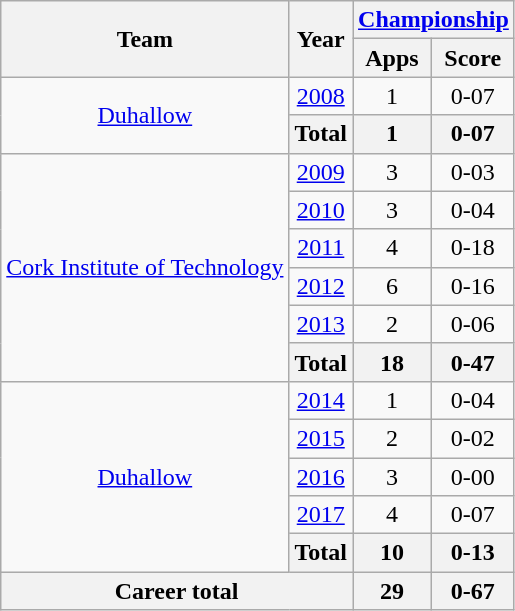<table class="wikitable" style="text-align:center">
<tr>
<th rowspan="2">Team</th>
<th rowspan="2">Year</th>
<th colspan="2"><a href='#'>Championship</a></th>
</tr>
<tr>
<th>Apps</th>
<th>Score</th>
</tr>
<tr>
<td rowspan="2"><a href='#'>Duhallow</a></td>
<td><a href='#'>2008</a></td>
<td>1</td>
<td>0-07</td>
</tr>
<tr>
<th>Total</th>
<th>1</th>
<th>0-07</th>
</tr>
<tr>
<td rowspan="6"><a href='#'>Cork Institute of Technology</a></td>
<td><a href='#'>2009</a></td>
<td>3</td>
<td>0-03</td>
</tr>
<tr>
<td><a href='#'>2010</a></td>
<td>3</td>
<td>0-04</td>
</tr>
<tr>
<td><a href='#'>2011</a></td>
<td>4</td>
<td>0-18</td>
</tr>
<tr>
<td><a href='#'>2012</a></td>
<td>6</td>
<td>0-16</td>
</tr>
<tr>
<td><a href='#'>2013</a></td>
<td>2</td>
<td>0-06</td>
</tr>
<tr>
<th>Total</th>
<th>18</th>
<th>0-47</th>
</tr>
<tr>
<td rowspan="5"><a href='#'>Duhallow</a></td>
<td><a href='#'>2014</a></td>
<td>1</td>
<td>0-04</td>
</tr>
<tr>
<td><a href='#'>2015</a></td>
<td>2</td>
<td>0-02</td>
</tr>
<tr>
<td><a href='#'>2016</a></td>
<td>3</td>
<td>0-00</td>
</tr>
<tr>
<td><a href='#'>2017</a></td>
<td>4</td>
<td>0-07</td>
</tr>
<tr>
<th>Total</th>
<th>10</th>
<th>0-13</th>
</tr>
<tr>
<th colspan="2">Career total</th>
<th>29</th>
<th>0-67</th>
</tr>
</table>
